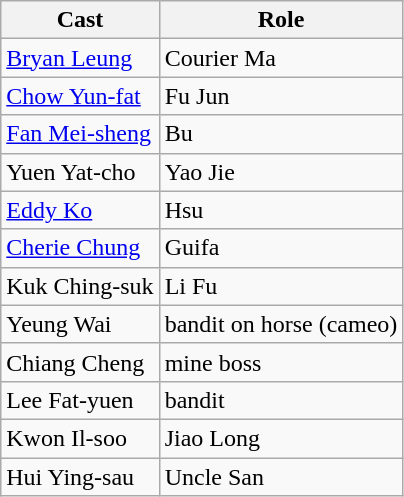<table class="wikitable">
<tr>
<th>Cast</th>
<th>Role</th>
</tr>
<tr>
<td><a href='#'>Bryan Leung</a></td>
<td>Courier Ma</td>
</tr>
<tr>
<td><a href='#'>Chow Yun-fat</a></td>
<td>Fu Jun</td>
</tr>
<tr>
<td><a href='#'>Fan Mei-sheng</a></td>
<td>Bu</td>
</tr>
<tr>
<td>Yuen Yat-cho</td>
<td>Yao Jie</td>
</tr>
<tr>
<td><a href='#'>Eddy Ko</a></td>
<td>Hsu</td>
</tr>
<tr>
<td><a href='#'>Cherie Chung</a></td>
<td>Guifa</td>
</tr>
<tr>
<td>Kuk Ching-suk</td>
<td>Li Fu</td>
</tr>
<tr>
<td>Yeung Wai</td>
<td>bandit on horse (cameo)</td>
</tr>
<tr>
<td>Chiang Cheng</td>
<td>mine boss</td>
</tr>
<tr>
<td>Lee Fat-yuen</td>
<td>bandit</td>
</tr>
<tr>
<td>Kwon Il-soo</td>
<td>Jiao Long</td>
</tr>
<tr>
<td>Hui Ying-sau</td>
<td>Uncle San</td>
</tr>
</table>
